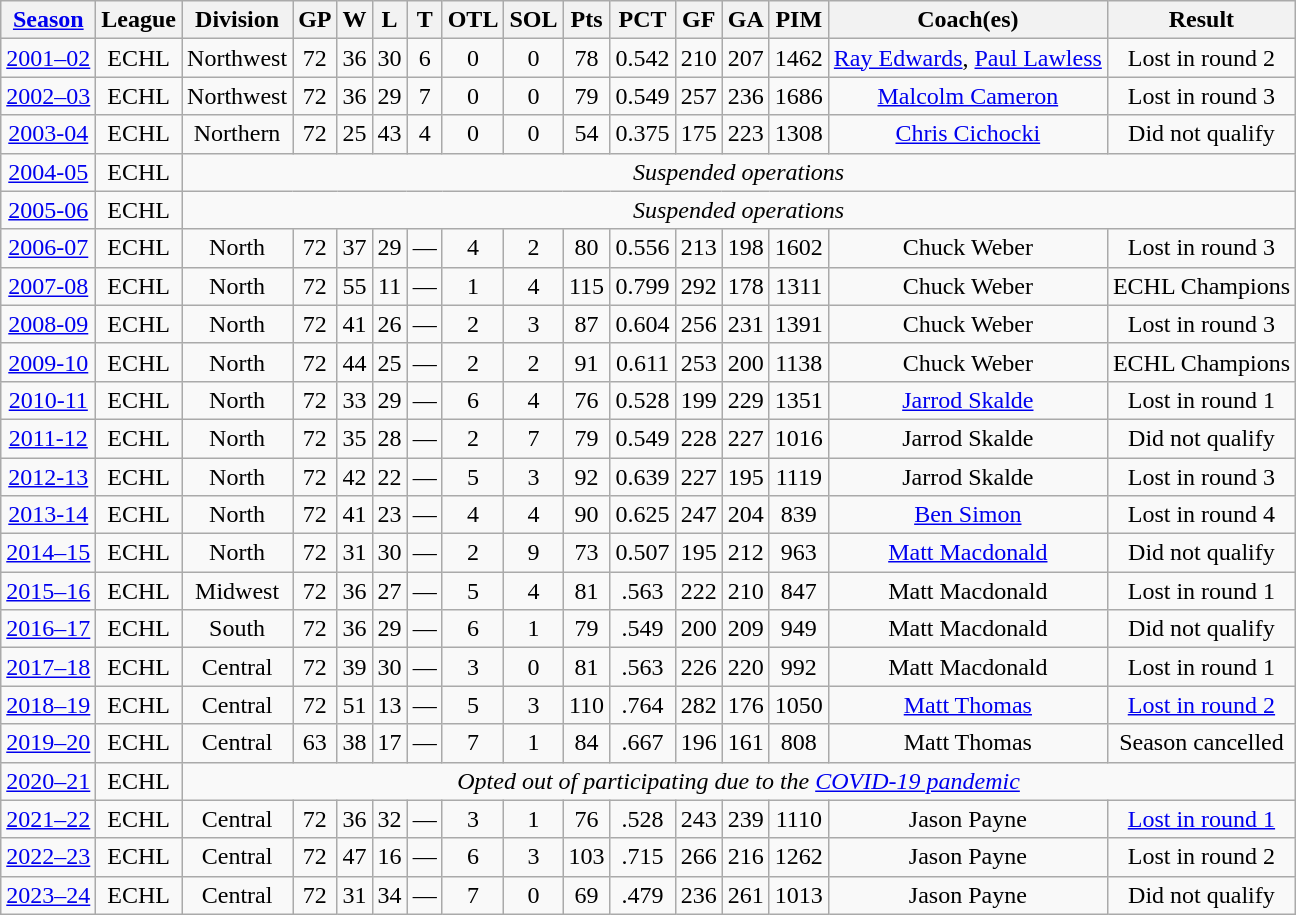<table class="wikitable" style="text-align:center">
<tr>
<th><a href='#'>Season</a></th>
<th>League</th>
<th>Division</th>
<th>GP</th>
<th>W</th>
<th>L</th>
<th>T</th>
<th>OTL</th>
<th>SOL</th>
<th>Pts</th>
<th>PCT</th>
<th>GF</th>
<th>GA</th>
<th>PIM</th>
<th>Coach(es)</th>
<th>Result</th>
</tr>
<tr>
<td><a href='#'>2001–02</a></td>
<td>ECHL</td>
<td>Northwest</td>
<td>72</td>
<td>36</td>
<td>30</td>
<td>6</td>
<td>0</td>
<td>0</td>
<td>78</td>
<td>0.542</td>
<td>210</td>
<td>207</td>
<td>1462</td>
<td><a href='#'>Ray Edwards</a>, <a href='#'>Paul Lawless</a></td>
<td>Lost in round 2</td>
</tr>
<tr>
<td><a href='#'>2002–03</a></td>
<td>ECHL</td>
<td>Northwest</td>
<td>72</td>
<td>36</td>
<td>29</td>
<td>7</td>
<td>0</td>
<td>0</td>
<td>79</td>
<td>0.549</td>
<td>257</td>
<td>236</td>
<td>1686</td>
<td><a href='#'>Malcolm Cameron</a></td>
<td>Lost in round 3</td>
</tr>
<tr>
<td><a href='#'>2003-04</a></td>
<td>ECHL</td>
<td>Northern</td>
<td>72</td>
<td>25</td>
<td>43</td>
<td>4</td>
<td>0</td>
<td>0</td>
<td>54</td>
<td>0.375</td>
<td>175</td>
<td>223</td>
<td>1308</td>
<td><a href='#'>Chris Cichocki</a></td>
<td>Did not qualify</td>
</tr>
<tr>
<td><a href='#'>2004-05</a></td>
<td>ECHL</td>
<td colspan=14><em>Suspended operations</em></td>
</tr>
<tr>
<td><a href='#'>2005-06</a></td>
<td>ECHL</td>
<td colspan=14><em>Suspended operations</em></td>
</tr>
<tr>
<td><a href='#'>2006-07</a></td>
<td>ECHL</td>
<td>North</td>
<td>72</td>
<td>37</td>
<td>29</td>
<td>—</td>
<td>4</td>
<td>2</td>
<td>80</td>
<td>0.556</td>
<td>213</td>
<td>198</td>
<td>1602</td>
<td>Chuck Weber</td>
<td>Lost in round 3</td>
</tr>
<tr>
<td><a href='#'>2007-08</a></td>
<td>ECHL</td>
<td>North</td>
<td>72</td>
<td>55</td>
<td>11</td>
<td>—</td>
<td>1</td>
<td>4</td>
<td>115</td>
<td>0.799</td>
<td>292</td>
<td>178</td>
<td>1311</td>
<td>Chuck Weber</td>
<td>ECHL Champions</td>
</tr>
<tr>
<td><a href='#'>2008-09</a></td>
<td>ECHL</td>
<td>North</td>
<td>72</td>
<td>41</td>
<td>26</td>
<td>—</td>
<td>2</td>
<td>3</td>
<td>87</td>
<td>0.604</td>
<td>256</td>
<td>231</td>
<td>1391</td>
<td>Chuck Weber</td>
<td>Lost in round 3</td>
</tr>
<tr>
<td><a href='#'>2009-10</a></td>
<td>ECHL</td>
<td>North</td>
<td>72</td>
<td>44</td>
<td>25</td>
<td>—</td>
<td>2</td>
<td>2</td>
<td>91</td>
<td>0.611</td>
<td>253</td>
<td>200</td>
<td>1138</td>
<td>Chuck Weber</td>
<td>ECHL Champions</td>
</tr>
<tr>
<td><a href='#'>2010-11</a></td>
<td>ECHL</td>
<td>North</td>
<td>72</td>
<td>33</td>
<td>29</td>
<td>—</td>
<td>6</td>
<td>4</td>
<td>76</td>
<td>0.528</td>
<td>199</td>
<td>229</td>
<td>1351</td>
<td><a href='#'>Jarrod Skalde</a></td>
<td>Lost in round 1</td>
</tr>
<tr>
<td><a href='#'>2011-12</a></td>
<td>ECHL</td>
<td>North</td>
<td>72</td>
<td>35</td>
<td>28</td>
<td>—</td>
<td>2</td>
<td>7</td>
<td>79</td>
<td>0.549</td>
<td>228</td>
<td>227</td>
<td>1016</td>
<td>Jarrod Skalde</td>
<td>Did not qualify</td>
</tr>
<tr>
<td><a href='#'>2012-13</a></td>
<td>ECHL</td>
<td>North</td>
<td>72</td>
<td>42</td>
<td>22</td>
<td>—</td>
<td>5</td>
<td>3</td>
<td>92</td>
<td>0.639</td>
<td>227</td>
<td>195</td>
<td>1119</td>
<td>Jarrod Skalde</td>
<td>Lost in round 3</td>
</tr>
<tr>
<td><a href='#'>2013-14</a></td>
<td>ECHL</td>
<td>North</td>
<td>72</td>
<td>41</td>
<td>23</td>
<td>—</td>
<td>4</td>
<td>4</td>
<td>90</td>
<td>0.625</td>
<td>247</td>
<td>204</td>
<td>839</td>
<td><a href='#'>Ben Simon</a></td>
<td>Lost in round 4</td>
</tr>
<tr>
<td><a href='#'>2014–15</a></td>
<td>ECHL</td>
<td>North</td>
<td>72</td>
<td>31</td>
<td>30</td>
<td>—</td>
<td>2</td>
<td>9</td>
<td>73</td>
<td>0.507</td>
<td>195</td>
<td>212</td>
<td>963</td>
<td><a href='#'>Matt Macdonald</a></td>
<td>Did not qualify</td>
</tr>
<tr>
<td><a href='#'>2015–16</a></td>
<td>ECHL</td>
<td>Midwest</td>
<td>72</td>
<td>36</td>
<td>27</td>
<td>—</td>
<td>5</td>
<td>4</td>
<td>81</td>
<td>.563</td>
<td>222</td>
<td>210</td>
<td>847</td>
<td>Matt Macdonald</td>
<td>Lost in round 1</td>
</tr>
<tr>
<td><a href='#'>2016–17</a></td>
<td>ECHL</td>
<td>South</td>
<td>72</td>
<td>36</td>
<td>29</td>
<td>—</td>
<td>6</td>
<td>1</td>
<td>79</td>
<td>.549</td>
<td>200</td>
<td>209</td>
<td>949</td>
<td>Matt Macdonald</td>
<td>Did not qualify</td>
</tr>
<tr>
<td><a href='#'>2017–18</a></td>
<td>ECHL</td>
<td>Central</td>
<td>72</td>
<td>39</td>
<td>30</td>
<td>—</td>
<td>3</td>
<td>0</td>
<td>81</td>
<td>.563</td>
<td>226</td>
<td>220</td>
<td>992</td>
<td>Matt Macdonald</td>
<td>Lost in round 1</td>
</tr>
<tr>
<td><a href='#'>2018–19</a></td>
<td>ECHL</td>
<td>Central</td>
<td>72</td>
<td>51</td>
<td>13</td>
<td>—</td>
<td>5</td>
<td>3</td>
<td>110</td>
<td>.764</td>
<td>282</td>
<td>176</td>
<td>1050</td>
<td><a href='#'>Matt Thomas</a></td>
<td><a href='#'>Lost in round 2</a></td>
</tr>
<tr>
<td><a href='#'>2019–20</a></td>
<td>ECHL</td>
<td>Central</td>
<td>63</td>
<td>38</td>
<td>17</td>
<td>—</td>
<td>7</td>
<td>1</td>
<td>84</td>
<td>.667</td>
<td>196</td>
<td>161</td>
<td>808</td>
<td>Matt Thomas</td>
<td>Season cancelled</td>
</tr>
<tr>
<td><a href='#'>2020–21</a></td>
<td>ECHL</td>
<td colspan=14><em>Opted out of participating due to the <a href='#'>COVID-19 pandemic</a></em></td>
</tr>
<tr>
<td><a href='#'>2021–22</a></td>
<td>ECHL</td>
<td>Central</td>
<td>72</td>
<td>36</td>
<td>32</td>
<td>—</td>
<td>3</td>
<td>1</td>
<td>76</td>
<td>.528</td>
<td>243</td>
<td>239</td>
<td>1110</td>
<td>Jason Payne</td>
<td><a href='#'>Lost in round 1</a></td>
</tr>
<tr>
<td><a href='#'>2022–23</a></td>
<td>ECHL</td>
<td>Central</td>
<td>72</td>
<td>47</td>
<td>16</td>
<td>—</td>
<td>6</td>
<td>3</td>
<td>103</td>
<td>.715</td>
<td>266</td>
<td>216</td>
<td>1262</td>
<td>Jason Payne</td>
<td>Lost in round 2</td>
</tr>
<tr>
<td><a href='#'>2023–24</a></td>
<td>ECHL</td>
<td>Central</td>
<td>72</td>
<td>31</td>
<td>34</td>
<td>—</td>
<td>7</td>
<td>0</td>
<td>69</td>
<td>.479</td>
<td>236</td>
<td>261</td>
<td>1013</td>
<td>Jason Payne</td>
<td>Did not qualify</td>
</tr>
</table>
